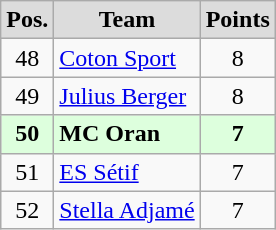<table class="wikitable" style="text-align: center">
<tr>
<th style="background:#DCDCDC">Pos.</th>
<th style="background:#DCDCDC">Team</th>
<th style="background:#DCDCDC">Points</th>
</tr>
<tr>
<td align=center>48</td>
<td align=left> <a href='#'>Coton Sport</a></td>
<td align=center>8</td>
</tr>
<tr>
<td align=center>49</td>
<td align=left> <a href='#'>Julius Berger</a></td>
<td align=center>8</td>
</tr>
<tr style="background:#dfd;">
<td align=center><strong>50</strong></td>
<td align=left> <strong>MC Oran</strong></td>
<td align=center><strong>7</strong></td>
</tr>
<tr>
<td align=center>51</td>
<td align=left> <a href='#'>ES Sétif</a></td>
<td align=center>7</td>
</tr>
<tr>
<td align=center>52</td>
<td align=left> <a href='#'>Stella Adjamé</a></td>
<td align=center>7</td>
</tr>
</table>
